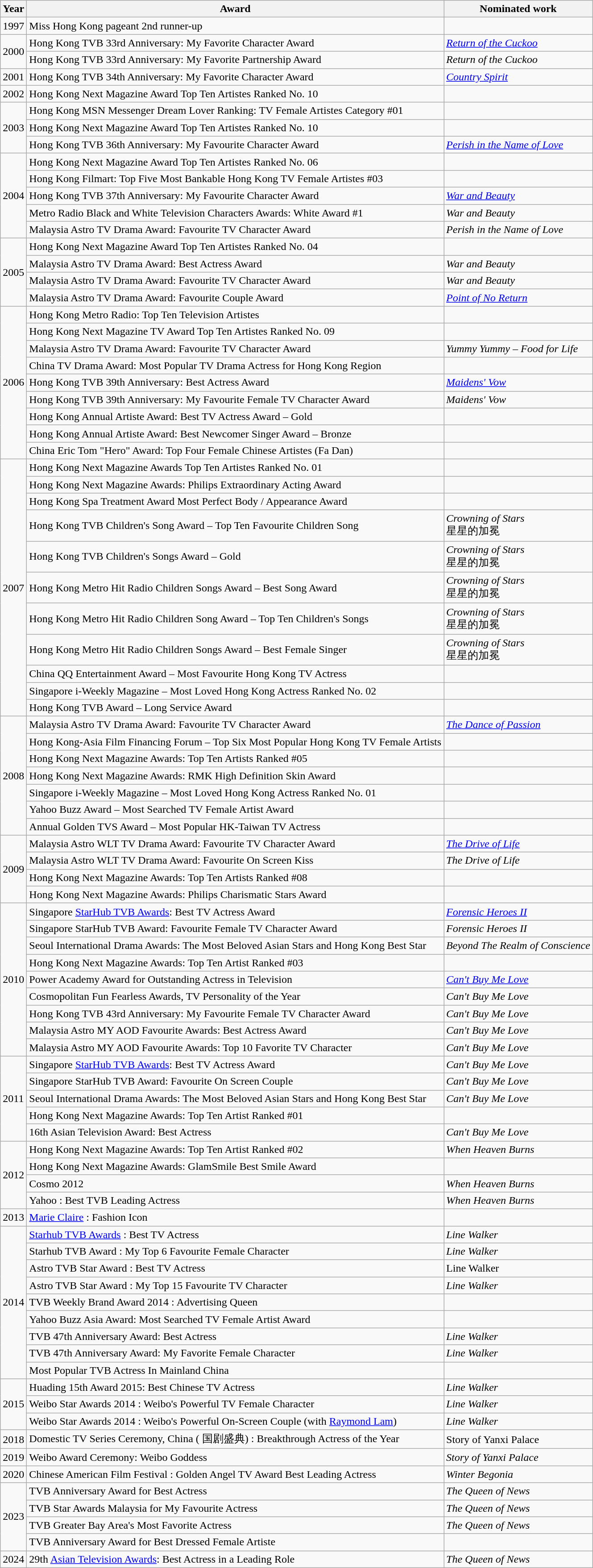<table class="wikitable sortable">
<tr>
<th>Year</th>
<th>Award</th>
<th>Nominated work</th>
</tr>
<tr>
<td>1997</td>
<td>Miss Hong Kong pageant 2nd runner-up</td>
<td></td>
</tr>
<tr>
<td rowspan="2">2000</td>
<td>Hong Kong TVB 33rd Anniversary: My Favorite Character Award</td>
<td><em><a href='#'>Return of the Cuckoo</a></em></td>
</tr>
<tr>
<td>Hong Kong TVB 33rd Anniversary: My Favorite Partnership Award</td>
<td><em>Return of the Cuckoo</em></td>
</tr>
<tr>
<td>2001</td>
<td>Hong Kong TVB 34th Anniversary: My Favorite Character Award</td>
<td><em><a href='#'>Country Spirit</a></em></td>
</tr>
<tr>
<td>2002</td>
<td>Hong Kong Next Magazine Award Top Ten Artistes Ranked No. 10</td>
<td></td>
</tr>
<tr>
<td rowspan="3">2003</td>
<td>Hong Kong MSN Messenger Dream Lover Ranking:  TV Female Artistes Category #01</td>
<td></td>
</tr>
<tr>
<td>Hong Kong Next Magazine Award Top Ten Artistes Ranked No. 10</td>
<td></td>
</tr>
<tr>
<td>Hong Kong TVB 36th Anniversary: My Favourite Character Award</td>
<td><em><a href='#'>Perish in the Name of Love</a></em></td>
</tr>
<tr>
<td rowspan="5">2004</td>
<td>Hong Kong Next Magazine Award Top Ten Artistes Ranked No. 06</td>
<td></td>
</tr>
<tr>
<td>Hong Kong Filmart: Top Five Most Bankable Hong Kong TV Female Artistes #03</td>
<td></td>
</tr>
<tr>
<td>Hong Kong TVB 37th Anniversary: My Favourite Character Award</td>
<td><em><a href='#'>War and Beauty</a></em></td>
</tr>
<tr>
<td>Metro Radio Black and White Television Characters Awards: White Award #1</td>
<td><em>War and Beauty</em></td>
</tr>
<tr>
<td>Malaysia Astro TV Drama Award: Favourite TV Character Award</td>
<td><em>Perish in the Name of Love</em></td>
</tr>
<tr>
<td rowspan="4">2005</td>
<td>Hong Kong Next Magazine Award Top Ten Artistes Ranked No. 04</td>
<td></td>
</tr>
<tr>
<td>Malaysia Astro TV Drama Award: Best Actress Award</td>
<td><em>War and Beauty</em></td>
</tr>
<tr>
<td>Malaysia Astro TV Drama Award: Favourite TV Character Award</td>
<td><em>War and Beauty</em></td>
</tr>
<tr>
<td>Malaysia Astro TV Drama Award: Favourite Couple Award</td>
<td><em><a href='#'>Point of No Return</a></em></td>
</tr>
<tr>
<td rowspan="9">2006</td>
<td>Hong Kong Metro Radio: Top Ten Television Artistes</td>
<td></td>
</tr>
<tr>
<td>Hong Kong Next Magazine TV Award Top Ten Artistes Ranked No. 09</td>
<td></td>
</tr>
<tr>
<td>Malaysia Astro TV Drama Award: Favourite TV Character Award</td>
<td><em>Yummy Yummy – Food for Life</em></td>
</tr>
<tr>
<td>China TV Drama Award: Most Popular TV Drama Actress for Hong Kong Region</td>
<td></td>
</tr>
<tr>
<td>Hong Kong TVB 39th Anniversary: Best Actress Award</td>
<td><em><a href='#'>Maidens' Vow</a></em></td>
</tr>
<tr>
<td>Hong Kong TVB 39th Anniversary: My Favourite Female TV Character Award</td>
<td><em>Maidens' Vow</em></td>
</tr>
<tr>
<td>Hong Kong Annual Artiste Award: Best TV Actress Award – Gold</td>
<td></td>
</tr>
<tr>
<td>Hong Kong Annual Artiste Award: Best Newcomer Singer Award – Bronze</td>
<td></td>
</tr>
<tr>
<td>China Eric Tom "Hero" Award: Top Four Female Chinese Artistes (Fa Dan)</td>
<td></td>
</tr>
<tr>
<td rowspan="11">2007</td>
<td>Hong Kong Next Magazine Awards Top Ten Artistes Ranked No. 01</td>
<td></td>
</tr>
<tr>
<td>Hong Kong Next Magazine Awards: Philips Extraordinary Acting Award</td>
<td></td>
</tr>
<tr>
<td>Hong Kong Spa Treatment Award Most Perfect Body / Appearance Award</td>
<td></td>
</tr>
<tr>
<td>Hong Kong TVB Children's Song Award – Top Ten Favourite Children Song</td>
<td><em>Crowning of Stars</em><br>星星的加冕</td>
</tr>
<tr>
<td>Hong Kong TVB Children's Songs Award – Gold</td>
<td><em>Crowning of Stars</em><br>星星的加冕</td>
</tr>
<tr>
<td>Hong Kong Metro Hit Radio Children Songs Award – Best Song Award</td>
<td><em>Crowning of Stars</em><br>星星的加冕</td>
</tr>
<tr>
<td>Hong Kong Metro Hit Radio Children Song Award – Top Ten Children's Songs</td>
<td><em>Crowning of Stars</em><br>星星的加冕</td>
</tr>
<tr>
<td>Hong Kong Metro Hit Radio Children Songs Award – Best Female Singer</td>
<td><em>Crowning of Stars</em><br>星星的加冕</td>
</tr>
<tr>
<td>China QQ Entertainment Award – Most Favourite Hong Kong TV Actress</td>
<td></td>
</tr>
<tr>
<td>Singapore i-Weekly Magazine – Most Loved Hong Kong Actress Ranked No. 02</td>
<td></td>
</tr>
<tr>
<td>Hong Kong TVB Award – Long Service Award</td>
<td></td>
</tr>
<tr>
<td rowspan="7">2008</td>
<td>Malaysia Astro TV Drama Award: Favourite TV Character Award</td>
<td><em><a href='#'>The Dance of Passion</a></em></td>
</tr>
<tr>
<td>Hong Kong-Asia Film Financing Forum – Top Six Most Popular Hong Kong TV Female Artists</td>
<td></td>
</tr>
<tr>
<td>Hong Kong Next Magazine Awards: Top Ten Artists Ranked #05</td>
<td></td>
</tr>
<tr>
<td>Hong Kong Next Magazine Awards: RMK High Definition Skin Award</td>
<td></td>
</tr>
<tr>
<td>Singapore i-Weekly Magazine – Most Loved Hong Kong Actress Ranked No. 01</td>
<td></td>
</tr>
<tr>
<td>Yahoo Buzz Award – Most Searched TV Female Artist Award</td>
<td></td>
</tr>
<tr>
<td>Annual Golden TVS Award – Most Popular HK-Taiwan TV Actress</td>
<td></td>
</tr>
<tr>
<td rowspan="4">2009</td>
<td>Malaysia Astro WLT TV Drama Award: Favourite TV Character Award</td>
<td><em><a href='#'>The Drive of Life</a></em></td>
</tr>
<tr>
<td>Malaysia Astro WLT TV Drama Award: Favourite On Screen Kiss</td>
<td><em>The Drive of Life</em></td>
</tr>
<tr>
<td>Hong Kong Next Magazine Awards: Top Ten Artists Ranked #08</td>
<td></td>
</tr>
<tr>
<td>Hong Kong Next Magazine Awards: Philips Charismatic Stars Award</td>
<td></td>
</tr>
<tr>
<td rowspan="9">2010</td>
<td>Singapore <a href='#'>StarHub TVB Awards</a>: Best TV Actress Award</td>
<td><em><a href='#'>Forensic Heroes II</a></em></td>
</tr>
<tr>
<td>Singapore StarHub TVB Award: Favourite Female TV Character Award</td>
<td><em>Forensic Heroes II</em></td>
</tr>
<tr>
<td>Seoul International Drama Awards: The Most Beloved Asian Stars and Hong Kong Best Star</td>
<td><em>Beyond The Realm of Conscience</em></td>
</tr>
<tr>
<td>Hong Kong Next Magazine Awards: Top Ten Artist Ranked #03</td>
<td></td>
</tr>
<tr>
<td>Power Academy Award for Outstanding Actress in Television</td>
<td><em><a href='#'>Can't Buy Me Love</a></em></td>
</tr>
<tr>
<td>Cosmopolitan Fun Fearless Awards, TV Personality of the Year</td>
<td><em>Can't Buy Me Love</em></td>
</tr>
<tr>
<td>Hong Kong TVB 43rd Anniversary: My Favourite Female TV Character Award</td>
<td><em>Can't Buy Me Love</em></td>
</tr>
<tr>
<td>Malaysia Astro MY AOD Favourite Awards: Best Actress Award</td>
<td><em>Can't Buy Me Love</em></td>
</tr>
<tr>
<td>Malaysia Astro MY AOD Favourite Awards: Top 10 Favorite TV Character</td>
<td><em>Can't Buy Me Love</em></td>
</tr>
<tr>
<td rowspan="5">2011</td>
<td>Singapore <a href='#'>StarHub TVB Awards</a>: Best TV Actress Award</td>
<td><em>Can't Buy Me Love</em></td>
</tr>
<tr>
<td>Singapore StarHub TVB Award: Favourite On Screen Couple</td>
<td><em>Can't Buy Me Love</em></td>
</tr>
<tr>
<td>Seoul International Drama Awards: The Most Beloved Asian Stars and Hong Kong Best Star</td>
<td><em>Can't Buy Me Love</em></td>
</tr>
<tr>
<td>Hong Kong Next Magazine Awards: Top Ten Artist Ranked #01</td>
<td></td>
</tr>
<tr>
<td>16th Asian Television Award: Best Actress</td>
<td><em>Can't Buy Me Love</em></td>
</tr>
<tr>
<td rowspan="4">2012</td>
<td>Hong Kong Next Magazine Awards: Top Ten Artist Ranked #02</td>
<td><em>When Heaven Burns</em></td>
</tr>
<tr>
<td>Hong Kong Next Magazine Awards: GlamSmile Best Smile Award</td>
<td></td>
</tr>
<tr>
<td>Cosmo 2012</td>
<td><em>When Heaven Burns</em></td>
</tr>
<tr>
<td>Yahoo : Best TVB Leading Actress</td>
<td><em>When Heaven Burns</em></td>
</tr>
<tr>
<td rowspan="1">2013</td>
<td><a href='#'>Marie Claire</a> : Fashion Icon</td>
<td></td>
</tr>
<tr>
<td rowspan="9">2014</td>
<td><a href='#'>Starhub TVB Awards</a> : Best TV Actress</td>
<td><em>Line Walker</em></td>
</tr>
<tr>
<td>Starhub TVB Award : My Top 6 Favourite Female Character</td>
<td><em>Line Walker</em></td>
</tr>
<tr>
<td>Astro TVB Star Award : Best TV Actress</td>
<td>Line Walker</td>
</tr>
<tr>
<td>Astro TVB Star Award : My Top 15 Favourite TV Character</td>
<td><em>Line Walker</em></td>
</tr>
<tr>
<td>TVB Weekly Brand Award 2014 : Advertising Queen</td>
<td></td>
</tr>
<tr>
<td>Yahoo Buzz Asia Award: Most Searched TV Female Artist Award</td>
<td></td>
</tr>
<tr>
<td>TVB 47th Anniversary Award: Best Actress</td>
<td><em>Line Walker</em></td>
</tr>
<tr>
<td>TVB 47th Anniversary Award: My Favorite Female Character</td>
<td><em>Line Walker</em></td>
</tr>
<tr>
<td>Most Popular TVB Actress In Mainland China</td>
<td></td>
</tr>
<tr>
<td rowspan="3">2015</td>
<td>Huading 15th Award 2015: Best Chinese TV Actress</td>
<td><em>Line Walker</em></td>
</tr>
<tr>
<td>Weibo Star Awards 2014 : Weibo's Powerful TV Female Character</td>
<td><em>Line Walker</em></td>
</tr>
<tr>
<td>Weibo Star Awards 2014 : Weibo's Powerful On-Screen Couple (with <a href='#'>Raymond Lam</a>)</td>
<td><em>Line Walker</em></td>
</tr>
<tr>
<td rowspan="1">2018</td>
<td>Domestic TV Series Ceremony, China ( 国剧盛典) : Breakthrough Actress of the Year</td>
<td>Story of Yanxi Palace</td>
</tr>
<tr>
<td rowspan="1">2019</td>
<td>Weibo Award Ceremony: Weibo Goddess</td>
<td><em>Story of Yanxi Palace</em></td>
</tr>
<tr>
<td rowspan="1">2020</td>
<td>Chinese American Film Festival : Golden Angel TV Award Best Leading Actress</td>
<td><em>Winter Begonia</em></td>
</tr>
<tr>
<td rowspan="4">2023</td>
<td>TVB Anniversary Award for Best Actress</td>
<td><em>The Queen of News</em></td>
</tr>
<tr>
<td>TVB Star Awards Malaysia for My Favourite Actress</td>
<td><em>The Queen of News</em></td>
</tr>
<tr>
<td>TVB Greater Bay Area's Most Favorite Actress</td>
<td><em>The Queen of News</em></td>
</tr>
<tr>
<td>TVB Anniversary Award for Best Dressed Female Artiste</td>
</tr>
<tr>
<td rowspan="1">2024</td>
<td>29th <a href='#'>Asian Television Awards</a>: Best Actress in a Leading Role</td>
<td><em>The Queen of News</em> </td>
</tr>
</table>
